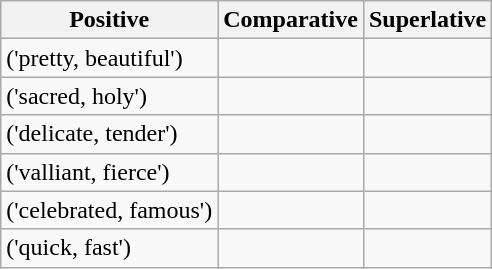<table class="wikitable">
<tr>
<th>Positive</th>
<th>Comparative</th>
<th>Superlative</th>
</tr>
<tr>
<td> ('pretty, beautiful')</td>
<td></td>
<td></td>
</tr>
<tr>
<td> ('sacred, holy')</td>
<td></td>
<td></td>
</tr>
<tr>
<td> ('delicate, tender')</td>
<td></td>
<td></td>
</tr>
<tr>
<td> ('valliant, fierce')</td>
<td></td>
<td></td>
</tr>
<tr>
<td> ('celebrated, famous')</td>
<td></td>
<td></td>
</tr>
<tr>
<td> ('quick, fast')</td>
<td></td>
<td></td>
</tr>
</table>
